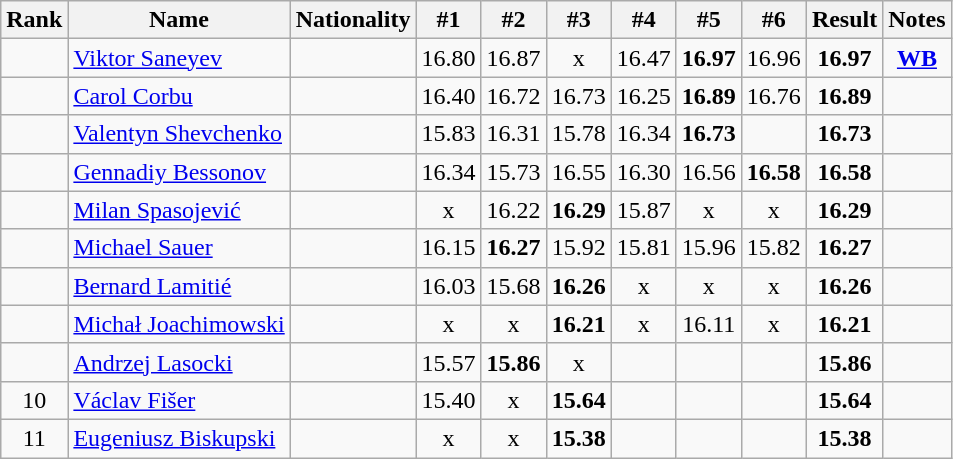<table class="wikitable sortable" style="text-align:center">
<tr>
<th>Rank</th>
<th>Name</th>
<th>Nationality</th>
<th>#1</th>
<th>#2</th>
<th>#3</th>
<th>#4</th>
<th>#5</th>
<th>#6</th>
<th>Result</th>
<th>Notes</th>
</tr>
<tr>
<td></td>
<td align="left"><a href='#'>Viktor Saneyev</a></td>
<td align=left></td>
<td>16.80</td>
<td>16.87</td>
<td>x</td>
<td>16.47</td>
<td><strong>16.97</strong></td>
<td>16.96</td>
<td><strong>16.97</strong></td>
<td><strong><a href='#'>WB</a></strong></td>
</tr>
<tr>
<td></td>
<td align="left"><a href='#'>Carol Corbu</a></td>
<td align=left></td>
<td>16.40</td>
<td>16.72</td>
<td>16.73</td>
<td>16.25</td>
<td><strong>16.89</strong></td>
<td>16.76</td>
<td><strong>16.89</strong></td>
<td></td>
</tr>
<tr>
<td></td>
<td align="left"><a href='#'>Valentyn Shevchenko</a></td>
<td align=left></td>
<td>15.83</td>
<td>16.31</td>
<td>15.78</td>
<td>16.34</td>
<td><strong>16.73</strong></td>
<td></td>
<td><strong>16.73</strong></td>
<td></td>
</tr>
<tr>
<td></td>
<td align="left"><a href='#'>Gennadiy Bessonov</a></td>
<td align=left></td>
<td>16.34</td>
<td>15.73</td>
<td>16.55</td>
<td>16.30</td>
<td>16.56</td>
<td><strong>16.58</strong></td>
<td><strong>16.58</strong></td>
<td></td>
</tr>
<tr>
<td></td>
<td align="left"><a href='#'>Milan Spasojević</a></td>
<td align=left></td>
<td>x</td>
<td>16.22</td>
<td><strong>16.29</strong></td>
<td>15.87</td>
<td>x</td>
<td>x</td>
<td><strong>16.29</strong></td>
<td></td>
</tr>
<tr>
<td></td>
<td align="left"><a href='#'>Michael Sauer</a></td>
<td align=left></td>
<td>16.15</td>
<td><strong>16.27</strong></td>
<td>15.92</td>
<td>15.81</td>
<td>15.96</td>
<td>15.82</td>
<td><strong>16.27</strong></td>
<td></td>
</tr>
<tr>
<td></td>
<td align="left"><a href='#'>Bernard Lamitié</a></td>
<td align=left></td>
<td>16.03</td>
<td>15.68</td>
<td><strong>16.26</strong></td>
<td>x</td>
<td>x</td>
<td>x</td>
<td><strong>16.26</strong></td>
<td></td>
</tr>
<tr>
<td></td>
<td align="left"><a href='#'>Michał Joachimowski</a></td>
<td align=left></td>
<td>x</td>
<td>x</td>
<td><strong>16.21</strong></td>
<td>x</td>
<td>16.11</td>
<td>x</td>
<td><strong>16.21</strong></td>
<td></td>
</tr>
<tr>
<td></td>
<td align="left"><a href='#'>Andrzej Lasocki</a></td>
<td align=left></td>
<td>15.57</td>
<td><strong>15.86</strong></td>
<td>x</td>
<td></td>
<td></td>
<td></td>
<td><strong>15.86</strong></td>
<td></td>
</tr>
<tr>
<td>10</td>
<td align="left"><a href='#'>Václav Fišer</a></td>
<td align=left></td>
<td>15.40</td>
<td>x</td>
<td><strong>15.64</strong></td>
<td></td>
<td></td>
<td></td>
<td><strong>15.64</strong></td>
<td></td>
</tr>
<tr>
<td>11</td>
<td align="left"><a href='#'>Eugeniusz Biskupski</a></td>
<td align=left></td>
<td>x</td>
<td>x</td>
<td><strong>15.38</strong></td>
<td></td>
<td></td>
<td></td>
<td><strong>15.38</strong></td>
<td></td>
</tr>
</table>
